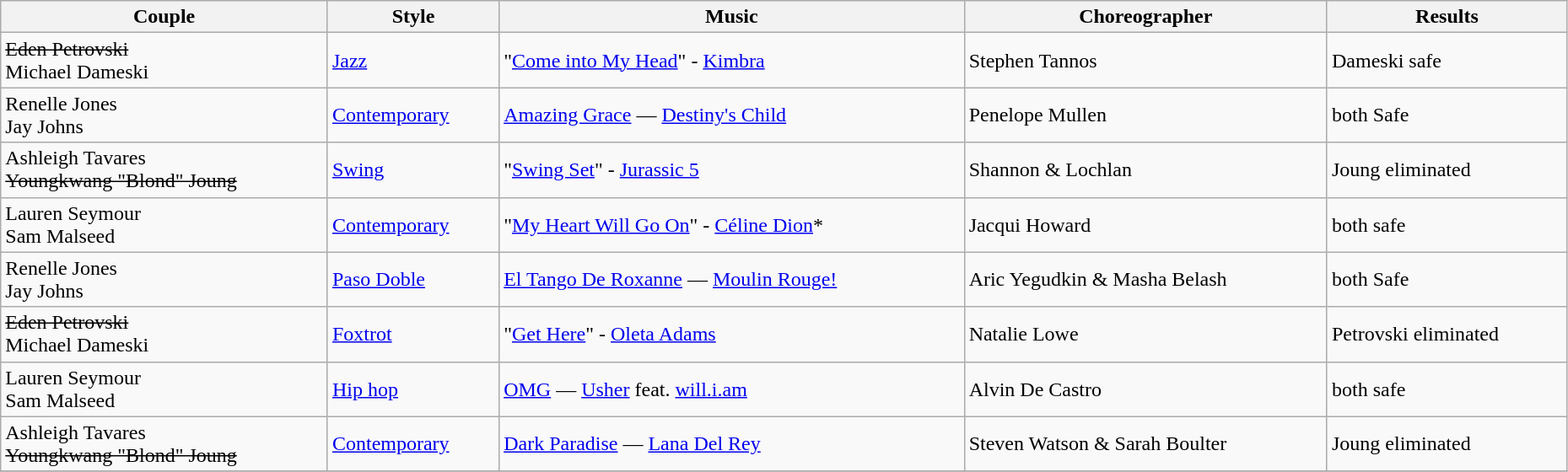<table class="wikitable" width="98%">
<tr>
<th>Couple</th>
<th>Style</th>
<th>Music</th>
<th>Choreographer</th>
<th>Results</th>
</tr>
<tr>
<td><s>Eden Petrovski</s><br> Michael Dameski</td>
<td><a href='#'>Jazz</a></td>
<td>"<a href='#'>Come into My Head</a>" - <a href='#'>Kimbra</a></td>
<td>Stephen Tannos</td>
<td>Dameski safe</td>
</tr>
<tr>
<td>Renelle Jones<br> Jay Johns</td>
<td><a href='#'>Contemporary</a></td>
<td><a href='#'>Amazing Grace</a> — <a href='#'>Destiny's Child</a></td>
<td>Penelope Mullen</td>
<td>both Safe</td>
</tr>
<tr>
<td>Ashleigh Tavares<br> <s>Youngkwang "Blond" Joung</s></td>
<td><a href='#'>Swing</a></td>
<td>"<a href='#'>Swing Set</a>" - <a href='#'>Jurassic 5</a></td>
<td>Shannon & Lochlan</td>
<td>Joung eliminated</td>
</tr>
<tr>
<td>Lauren Seymour<br> Sam Malseed</td>
<td><a href='#'>Contemporary</a></td>
<td>"<a href='#'>My Heart Will Go On</a>" - <a href='#'>Céline Dion</a>*</td>
<td>Jacqui Howard</td>
<td>both safe</td>
</tr>
<tr>
<td>Renelle Jones<br> Jay Johns</td>
<td><a href='#'>Paso Doble</a></td>
<td><a href='#'>El Tango De Roxanne</a> — <a href='#'>Moulin Rouge!</a></td>
<td>Aric Yegudkin & Masha Belash</td>
<td>both Safe</td>
</tr>
<tr>
<td><s>Eden Petrovski</s><br> Michael Dameski</td>
<td><a href='#'>Foxtrot</a></td>
<td>"<a href='#'>Get Here</a>" - <a href='#'>Oleta Adams</a></td>
<td>Natalie Lowe</td>
<td>Petrovski eliminated</td>
</tr>
<tr>
<td>Lauren Seymour<br> Sam Malseed</td>
<td><a href='#'>Hip hop</a></td>
<td><a href='#'>OMG</a> — <a href='#'>Usher</a> feat. <a href='#'>will.i.am</a></td>
<td>Alvin De Castro</td>
<td>both safe</td>
</tr>
<tr>
<td>Ashleigh Tavares<br> <s>Youngkwang "Blond" Joung</s></td>
<td><a href='#'>Contemporary</a></td>
<td><a href='#'>Dark Paradise</a> — <a href='#'>Lana Del Rey</a></td>
<td>Steven Watson & Sarah Boulter</td>
<td>Joung eliminated</td>
</tr>
<tr>
</tr>
</table>
